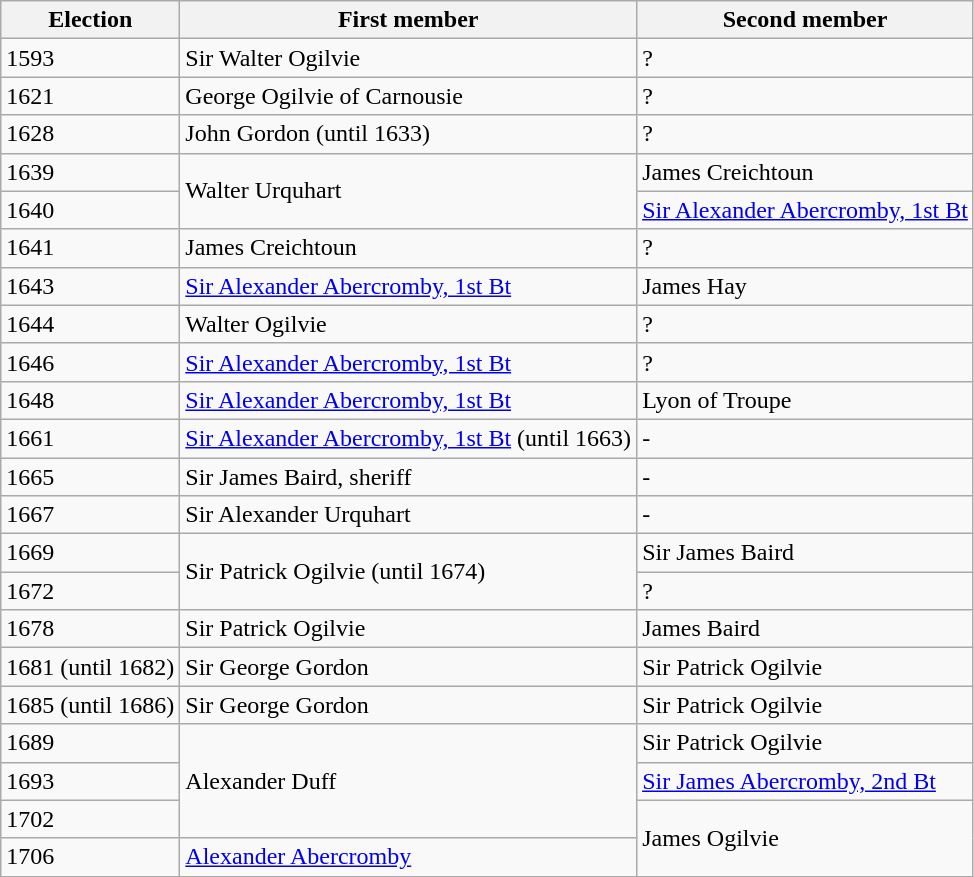<table class="wikitable">
<tr>
<th>Election</th>
<th>First member</th>
<th>Second member</th>
</tr>
<tr>
<td>1593</td>
<td>Sir Walter Ogilvie</td>
<td>?</td>
</tr>
<tr>
<td>1621</td>
<td>George Ogilvie of Carnousie</td>
<td>?</td>
</tr>
<tr>
<td>1628</td>
<td>John Gordon (until 1633)</td>
<td>?</td>
</tr>
<tr>
<td>1639</td>
<td rowspan="2">Walter Urquhart</td>
<td>James Creichtoun</td>
</tr>
<tr>
<td>1640</td>
<td><a href='#'>Sir Alexander Abercromby, 1st Bt</a></td>
</tr>
<tr>
<td>1641</td>
<td>James Creichtoun</td>
<td>?</td>
</tr>
<tr>
<td>1643</td>
<td><a href='#'>Sir Alexander Abercromby, 1st Bt</a></td>
<td>James Hay</td>
</tr>
<tr>
<td>1644</td>
<td>Walter Ogilvie</td>
<td>?</td>
</tr>
<tr>
<td>1646</td>
<td><a href='#'>Sir Alexander Abercromby, 1st Bt</a></td>
<td>?</td>
</tr>
<tr>
<td>1648</td>
<td><a href='#'>Sir Alexander Abercromby, 1st Bt</a></td>
<td>Lyon of Troupe</td>
</tr>
<tr>
<td>1661</td>
<td><a href='#'>Sir Alexander Abercromby, 1st Bt</a> (until 1663)</td>
<td>-</td>
</tr>
<tr>
<td>1665</td>
<td>Sir James Baird, sheriff</td>
<td>-</td>
</tr>
<tr>
<td>1667</td>
<td>Sir Alexander Urquhart</td>
<td>-</td>
</tr>
<tr>
<td>1669</td>
<td rowspan="2">Sir Patrick Ogilvie (until 1674)</td>
<td>Sir James Baird</td>
</tr>
<tr>
<td>1672</td>
<td>?</td>
</tr>
<tr>
<td>1678</td>
<td>Sir Patrick Ogilvie</td>
<td>James Baird</td>
</tr>
<tr>
<td>1681 (until 1682)</td>
<td>Sir George Gordon</td>
<td>Sir Patrick Ogilvie</td>
</tr>
<tr>
<td>1685 (until 1686)</td>
<td>Sir George Gordon</td>
<td>Sir Patrick Ogilvie</td>
</tr>
<tr>
<td>1689</td>
<td rowspan="3">Alexander Duff</td>
<td>Sir Patrick Ogilvie</td>
</tr>
<tr>
<td>1693</td>
<td><a href='#'>Sir James Abercromby, 2nd Bt</a></td>
</tr>
<tr>
<td>1702</td>
<td rowspan="2">James Ogilvie</td>
</tr>
<tr>
<td>1706</td>
<td><a href='#'>Alexander Abercromby</a></td>
</tr>
</table>
